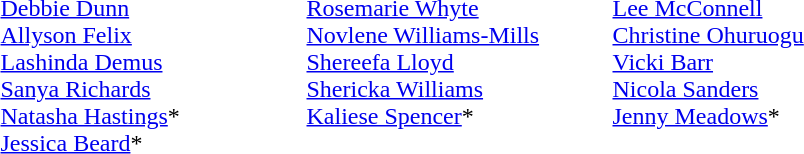<table>
<tr>
<td width=200 valign=top><em></em><br><a href='#'>Debbie Dunn</a><br><a href='#'>Allyson Felix</a><br><a href='#'>Lashinda Demus</a><br><a href='#'>Sanya Richards</a><br><a href='#'>Natasha Hastings</a>*<br><a href='#'>Jessica Beard</a>*</td>
<td width=200 valign=top><em></em><br><a href='#'>Rosemarie Whyte</a><br><a href='#'>Novlene Williams-Mills</a><br><a href='#'>Shereefa Lloyd</a><br><a href='#'>Shericka Williams</a><br><a href='#'>Kaliese Spencer</a>*</td>
<td width=200 valign=top><em></em><br><a href='#'>Lee McConnell</a><br><a href='#'>Christine Ohuruogu</a><br><a href='#'>Vicki Barr</a><br><a href='#'>Nicola Sanders</a><br><a href='#'>Jenny Meadows</a>*</td>
</tr>
</table>
